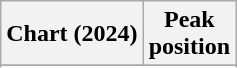<table class="wikitable sortable plainrowheaders" style="text-align:center">
<tr>
<th scope="col">Chart (2024)</th>
<th scope="col">Peak<br>position</th>
</tr>
<tr>
</tr>
<tr>
</tr>
<tr>
</tr>
</table>
